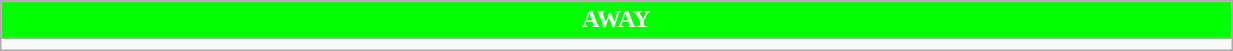<table class="wikitable collapsible collapsed" style="width:65%">
<tr>
<th colspan=6 ! style="color:white; background:#00FF00">AWAY</th>
</tr>
<tr>
<td></td>
</tr>
</table>
